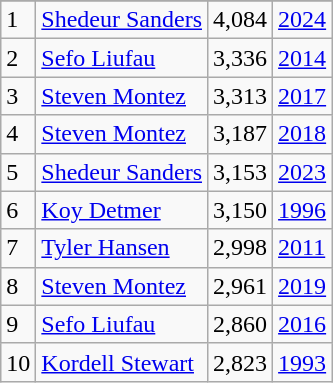<table class="wikitable">
<tr>
</tr>
<tr>
<td>1</td>
<td><a href='#'>Shedeur Sanders</a></td>
<td><abbr>4,084</abbr></td>
<td><a href='#'>2024</a></td>
</tr>
<tr>
<td>2</td>
<td><a href='#'>Sefo Liufau</a></td>
<td><abbr>3,336</abbr></td>
<td><a href='#'>2014</a></td>
</tr>
<tr>
<td>3</td>
<td><a href='#'>Steven Montez</a></td>
<td><abbr>3,313</abbr></td>
<td><a href='#'>2017</a></td>
</tr>
<tr>
<td>4</td>
<td><a href='#'>Steven Montez</a></td>
<td><abbr>3,187</abbr></td>
<td><a href='#'>2018</a></td>
</tr>
<tr>
<td>5</td>
<td><a href='#'>Shedeur Sanders</a></td>
<td><abbr>3,153</abbr></td>
<td><a href='#'>2023</a></td>
</tr>
<tr>
<td>6</td>
<td><a href='#'>Koy Detmer</a></td>
<td><abbr>3,150</abbr></td>
<td><a href='#'>1996</a></td>
</tr>
<tr>
<td>7</td>
<td><a href='#'>Tyler Hansen</a></td>
<td><abbr>2,998</abbr></td>
<td><a href='#'>2011</a></td>
</tr>
<tr>
<td>8</td>
<td><a href='#'>Steven Montez</a></td>
<td><abbr>2,961</abbr></td>
<td><a href='#'>2019</a></td>
</tr>
<tr>
<td>9</td>
<td><a href='#'>Sefo Liufau</a></td>
<td><abbr>2,860</abbr></td>
<td><a href='#'>2016</a></td>
</tr>
<tr>
<td>10</td>
<td><a href='#'>Kordell Stewart</a></td>
<td><abbr>2,823</abbr></td>
<td><a href='#'>1993</a></td>
</tr>
</table>
